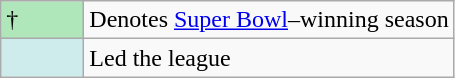<table class="wikitable">
<tr>
<td style="background:#afe6ba; width:3em;">†</td>
<td>Denotes <a href='#'>Super Bowl</a>–winning season</td>
</tr>
<tr>
<td style="background:#cfecec; width:3em;"></td>
<td>Led the league</td>
</tr>
</table>
